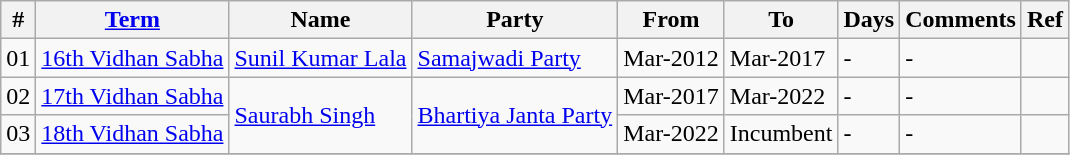<table class="wikitable sortable">
<tr>
<th>#</th>
<th><a href='#'>Term</a></th>
<th>Name</th>
<th>Party</th>
<th>From</th>
<th>To</th>
<th>Days</th>
<th>Comments</th>
<th>Ref</th>
</tr>
<tr>
<td>01</td>
<td><a href='#'>16th Vidhan Sabha</a></td>
<td><a href='#'>Sunil Kumar Lala</a></td>
<td><a href='#'>Samajwadi Party</a></td>
<td>Mar-2012</td>
<td>Mar-2017</td>
<td>-</td>
<td>-</td>
<td></td>
</tr>
<tr>
<td>02</td>
<td><a href='#'>17th Vidhan Sabha</a></td>
<td rowspan="2"><a href='#'>Saurabh Singh</a></td>
<td rowspan="2"><a href='#'>Bhartiya Janta Party</a></td>
<td>Mar-2017</td>
<td>Mar-2022</td>
<td>-</td>
<td>-</td>
<td></td>
</tr>
<tr>
<td>03</td>
<td><a href='#'>18th Vidhan Sabha</a></td>
<td>Mar-2022</td>
<td>Incumbent</td>
<td>-</td>
<td>-</td>
<td></td>
</tr>
<tr>
</tr>
</table>
